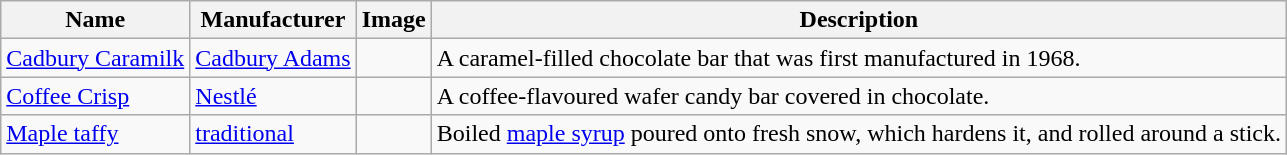<table class="wikitable sortable">
<tr>
<th>Name</th>
<th>Manufacturer</th>
<th class="unsortable">Image</th>
<th>Description</th>
</tr>
<tr>
<td><a href='#'>Cadbury Caramilk</a></td>
<td><a href='#'>Cadbury Adams</a></td>
<td></td>
<td>A caramel-filled chocolate bar that was first manufactured in 1968.</td>
</tr>
<tr>
<td><a href='#'>Coffee Crisp</a></td>
<td><a href='#'>Nestlé</a></td>
<td></td>
<td>A coffee-flavoured wafer candy bar covered in chocolate.</td>
</tr>
<tr>
<td><a href='#'>Maple taffy</a></td>
<td><a href='#'>traditional</a></td>
<td></td>
<td>Boiled <a href='#'>maple syrup</a> poured onto fresh snow, which hardens it, and rolled around a stick.</td>
</tr>
</table>
